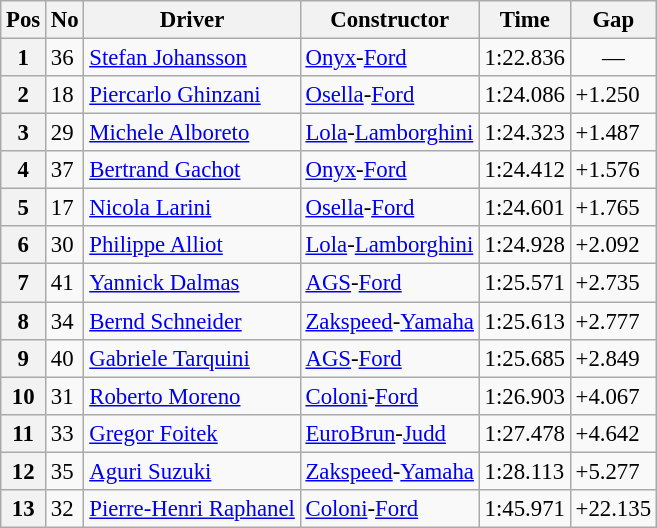<table class="wikitable sortable" style="font-size: 95%;">
<tr>
<th>Pos</th>
<th>No</th>
<th>Driver</th>
<th>Constructor</th>
<th>Time</th>
<th>Gap</th>
</tr>
<tr>
<th>1</th>
<td>36</td>
<td> <a href='#'>Stefan Johansson</a></td>
<td><a href='#'>Onyx</a>-<a href='#'>Ford</a></td>
<td>1:22.836</td>
<td align="center">—</td>
</tr>
<tr>
<th>2</th>
<td>18</td>
<td> <a href='#'>Piercarlo Ghinzani</a></td>
<td><a href='#'>Osella</a>-<a href='#'>Ford</a></td>
<td>1:24.086</td>
<td>+1.250</td>
</tr>
<tr>
<th>3</th>
<td>29</td>
<td> <a href='#'>Michele Alboreto</a></td>
<td><a href='#'>Lola</a>-<a href='#'>Lamborghini</a></td>
<td>1:24.323</td>
<td>+1.487</td>
</tr>
<tr>
<th>4</th>
<td>37</td>
<td> <a href='#'>Bertrand Gachot</a></td>
<td><a href='#'>Onyx</a>-<a href='#'>Ford</a></td>
<td>1:24.412</td>
<td>+1.576</td>
</tr>
<tr>
<th>5</th>
<td>17</td>
<td> <a href='#'>Nicola Larini</a></td>
<td><a href='#'>Osella</a>-<a href='#'>Ford</a></td>
<td>1:24.601</td>
<td>+1.765</td>
</tr>
<tr>
<th>6</th>
<td>30</td>
<td> <a href='#'>Philippe Alliot</a></td>
<td><a href='#'>Lola</a>-<a href='#'>Lamborghini</a></td>
<td>1:24.928</td>
<td>+2.092</td>
</tr>
<tr>
<th>7</th>
<td>41</td>
<td> <a href='#'>Yannick Dalmas</a></td>
<td><a href='#'>AGS</a>-<a href='#'>Ford</a></td>
<td>1:25.571</td>
<td>+2.735</td>
</tr>
<tr>
<th>8</th>
<td>34</td>
<td> <a href='#'>Bernd Schneider</a></td>
<td><a href='#'>Zakspeed</a>-<a href='#'>Yamaha</a></td>
<td>1:25.613</td>
<td>+2.777</td>
</tr>
<tr>
<th>9</th>
<td>40</td>
<td> <a href='#'>Gabriele Tarquini</a></td>
<td><a href='#'>AGS</a>-<a href='#'>Ford</a></td>
<td>1:25.685</td>
<td>+2.849</td>
</tr>
<tr>
<th>10</th>
<td>31</td>
<td> <a href='#'>Roberto Moreno</a></td>
<td><a href='#'>Coloni</a>-<a href='#'>Ford</a></td>
<td>1:26.903</td>
<td>+4.067</td>
</tr>
<tr>
<th>11</th>
<td>33</td>
<td> <a href='#'>Gregor Foitek</a></td>
<td><a href='#'>EuroBrun</a>-<a href='#'>Judd</a></td>
<td>1:27.478</td>
<td>+4.642</td>
</tr>
<tr>
<th>12</th>
<td>35</td>
<td> <a href='#'>Aguri Suzuki</a></td>
<td><a href='#'>Zakspeed</a>-<a href='#'>Yamaha</a></td>
<td>1:28.113</td>
<td>+5.277</td>
</tr>
<tr>
<th>13</th>
<td>32</td>
<td> <a href='#'>Pierre-Henri Raphanel</a></td>
<td><a href='#'>Coloni</a>-<a href='#'>Ford</a></td>
<td>1:45.971</td>
<td>+22.135</td>
</tr>
</table>
